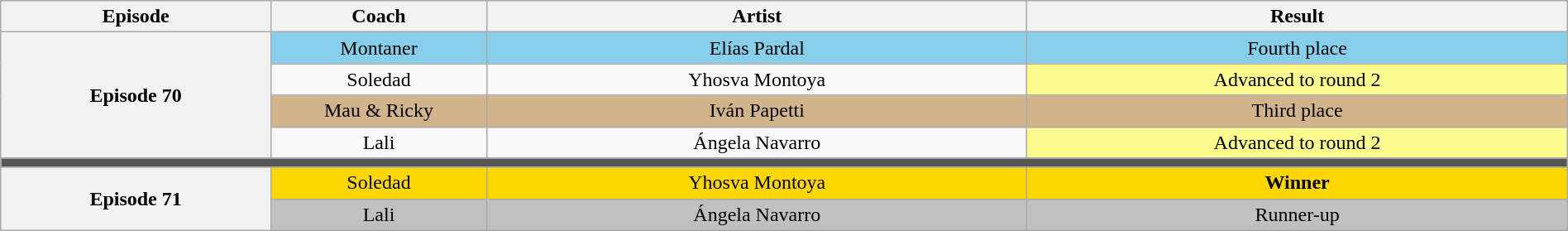<table class="wikitable" style="text-align: center; width:100%">
<tr>
<th style="width:15%">Episode</th>
<th style="width:12%">Coach</th>
<th style="width:30%">Artist</th>
<th style="width:30%">Result</th>
</tr>
<tr style="background:skyblue"|>
<th rowspan="4">Episode 70<br></th>
<td>Montaner</td>
<td>Elías Pardal</td>
<td>Fourth place</td>
</tr>
<tr>
<td>Soledad</td>
<td>Yhosva Montoya</td>
<td style="background:#fdfc8f">Advanced to round 2</td>
</tr>
<tr style="background:tan"|>
<td>Mau & Ricky</td>
<td>Iván Papetti</td>
<td>Third place</td>
</tr>
<tr>
<td>Lali</td>
<td>Ángela Navarro</td>
<td style="background:#fdfc8f">Advanced to round 2</td>
</tr>
<tr>
<td colspan="6" style="background:#555"></td>
</tr>
<tr style="background:gold"|>
<th rowspan="4">Episode 71<br></th>
<td>Soledad</td>
<td>Yhosva Montoya</td>
<td><strong>Winner</strong></td>
</tr>
<tr style="background:silver"|>
<td>Lali</td>
<td>Ángela Navarro</td>
<td>Runner-up</td>
</tr>
</table>
